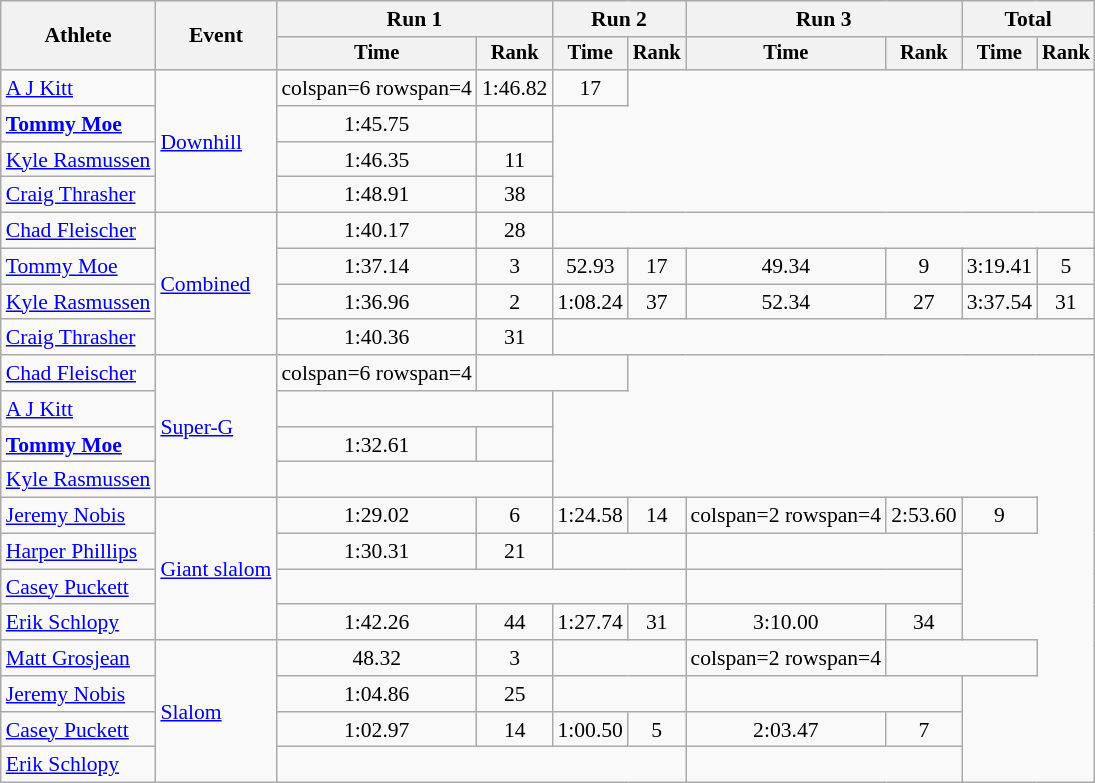<table class=wikitable style=font-size:90%;text-align:center>
<tr>
<th rowspan=2>Athlete</th>
<th rowspan=2>Event</th>
<th colspan=2>Run 1</th>
<th colspan=2>Run 2</th>
<th colspan=2>Run 3</th>
<th colspan=2>Total</th>
</tr>
<tr style=font-size:95%>
<th>Time</th>
<th>Rank</th>
<th>Time</th>
<th>Rank</th>
<th>Time</th>
<th>Rank</th>
<th>Time</th>
<th>Rank</th>
</tr>
<tr>
<td align=left><a href='#'>A J Kitt</a></td>
<td align=left rowspan=4><a href='#'>Downhill</a></td>
<td>colspan=6 rowspan=4 </td>
<td>1:46.82</td>
<td>17</td>
</tr>
<tr>
<td align=left><strong><a href='#'>Tommy Moe</a></strong></td>
<td>1:45.75</td>
<td></td>
</tr>
<tr>
<td align=left><a href='#'>Kyle Rasmussen</a></td>
<td>1:46.35</td>
<td>11</td>
</tr>
<tr>
<td align=left><a href='#'>Craig Thrasher</a></td>
<td>1:48.91</td>
<td>38</td>
</tr>
<tr>
<td align=left><a href='#'>Chad Fleischer</a></td>
<td align=left rowspan=4><a href='#'>Combined</a></td>
<td>1:40.17</td>
<td>28</td>
<td colspan=6></td>
</tr>
<tr>
<td align=left><a href='#'>Tommy Moe</a></td>
<td>1:37.14</td>
<td>3</td>
<td>52.93</td>
<td>17</td>
<td>49.34</td>
<td>9</td>
<td>3:19.41</td>
<td>5</td>
</tr>
<tr>
<td align=left><a href='#'>Kyle Rasmussen</a></td>
<td>1:36.96</td>
<td>2</td>
<td>1:08.24</td>
<td>37</td>
<td>52.34</td>
<td>27</td>
<td>3:37.54</td>
<td>31</td>
</tr>
<tr>
<td align=left><a href='#'>Craig Thrasher</a></td>
<td>1:40.36</td>
<td>31</td>
<td colspan=6></td>
</tr>
<tr>
<td align=left><a href='#'>Chad Fleischer</a></td>
<td align=left rowspan=4><a href='#'>Super-G</a></td>
<td>colspan=6 rowspan=4 </td>
<td colspan=2></td>
</tr>
<tr>
<td align=left><a href='#'>A J Kitt</a></td>
<td colspan=2></td>
</tr>
<tr>
<td align=left><strong><a href='#'>Tommy Moe</a></strong></td>
<td>1:32.61</td>
<td></td>
</tr>
<tr>
<td align=left><a href='#'>Kyle Rasmussen</a></td>
<td colspan=2></td>
</tr>
<tr>
<td align=left><a href='#'>Jeremy Nobis</a></td>
<td align=left rowspan=4><a href='#'>Giant slalom</a></td>
<td>1:29.02</td>
<td>6</td>
<td>1:24.58</td>
<td>14</td>
<td>colspan=2 rowspan=4 </td>
<td>2:53.60</td>
<td>9</td>
</tr>
<tr>
<td align=left><a href='#'>Harper Phillips</a></td>
<td>1:30.31</td>
<td>21</td>
<td colspan=2></td>
<td colspan=2></td>
</tr>
<tr>
<td align=left><a href='#'>Casey Puckett</a></td>
<td colspan=4></td>
<td colspan=2></td>
</tr>
<tr>
<td align=left><a href='#'>Erik Schlopy</a></td>
<td>1:42.26</td>
<td>44</td>
<td>1:27.74</td>
<td>31</td>
<td>3:10.00</td>
<td>34</td>
</tr>
<tr>
<td align=left><a href='#'>Matt Grosjean</a></td>
<td align=left rowspan=4><a href='#'>Slalom</a></td>
<td>48.32</td>
<td>3</td>
<td colspan=2></td>
<td>colspan=2 rowspan=4</td>
<td colspan=2></td>
</tr>
<tr>
<td align=left><a href='#'>Jeremy Nobis</a></td>
<td>1:04.86</td>
<td>25</td>
<td colspan=2></td>
<td colspan=2></td>
</tr>
<tr>
<td align=left><a href='#'>Casey Puckett</a></td>
<td>1:02.97</td>
<td>14</td>
<td>1:00.50</td>
<td>5</td>
<td>2:03.47</td>
<td>7</td>
</tr>
<tr>
<td align=left><a href='#'>Erik Schlopy</a></td>
<td colspan=4></td>
<td colspan=2></td>
</tr>
</table>
